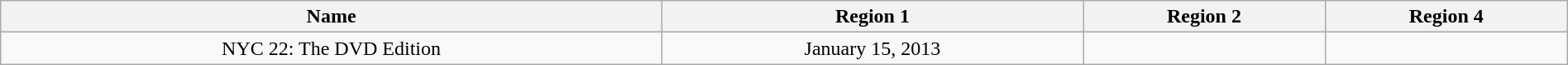<table class="wikitable" style="width:100%;">
<tr>
<th>Name</th>
<th>Region 1</th>
<th>Region 2</th>
<th>Region 4</th>
</tr>
<tr style="text-align:center;">
<td>NYC 22: The DVD Edition</td>
<td>January 15, 2013</td>
<td></td>
<td></td>
</tr>
</table>
